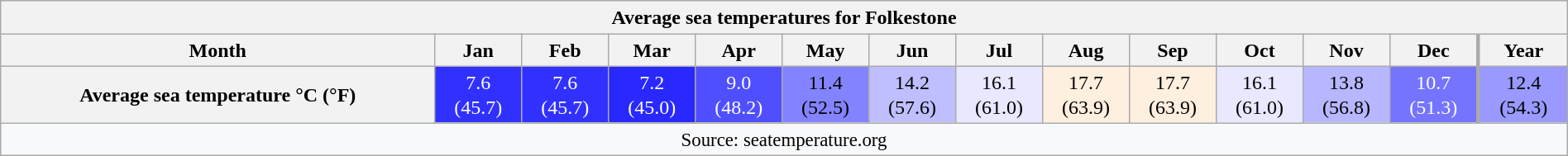<table style="width:100%;text-align:center;line-height:1.2em;margin-left:auto;margin-right:auto" class="wikitable mw-collapsible mw-collapsed">
<tr>
<th Colspan=14>Average sea temperatures for Folkestone</th>
</tr>
<tr>
<th>Month</th>
<th>Jan</th>
<th>Feb</th>
<th>Mar</th>
<th>Apr</th>
<th>May</th>
<th>Jun</th>
<th>Jul</th>
<th>Aug</th>
<th>Sep</th>
<th>Oct</th>
<th>Nov</th>
<th>Dec</th>
<th style="border-left-width:medium">Year</th>
</tr>
<tr>
<th>Average sea temperature °C (°F)</th>
<td style="background:#3131ff;color:#ffffff;">7.6<br>(45.7)</td>
<td style="background:#3131ff;color:#ffffff;">7.6<br>(45.7)</td>
<td style="background:#2828ff;color:#ffffff;">7.2<br>(45.0)</td>
<td style="background:#4f4fff;color:#ffffff;">9.0<br>(48.2)</td>
<td style="background:#8383ff;color:#000000;">11.4<br>(52.5)</td>
<td style="background:#bfbfff;color:#000000;">14.2<br>(57.6)</td>
<td style="background:#e8e8ff;color:#000000;">16.1<br>(61.0)</td>
<td style="background:#ffefdf;color:#000000;">17.7<br>(63.9)</td>
<td style="background:#ffefdf;color:#000000;">17.7<br>(63.9)</td>
<td style="background:#e8e8ff;color:#000000;">16.1<br>(61.0)</td>
<td style="background:#b7b7ff;color:#000000;">13.8<br>(56.8)</td>
<td style="background:#7474ff;color:#ffffff;">10.7<br>(51.3)</td>
<td style="background:#9999ff;color:#000000;border-left-width:medium">12.4<br>(54.3)</td>
</tr>
<tr>
<th Colspan=14 style="background:#f8f9fa;font-weight:normal;font-size:95%;">Source: seatemperature.org </th>
</tr>
</table>
